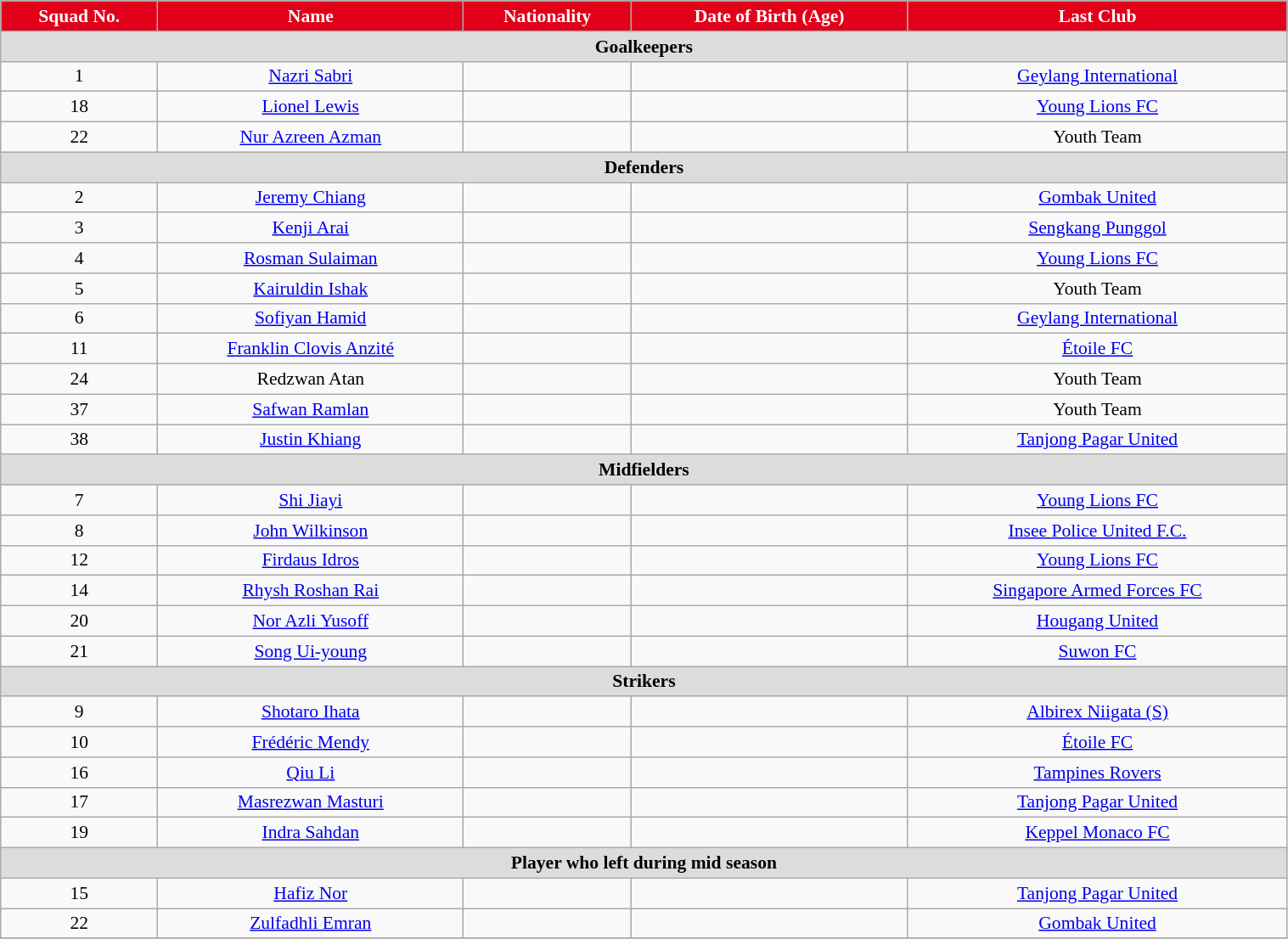<table class="wikitable" style="text-align:center; font-size:90%; width:80%;">
<tr>
<th style="background:#e1001a; color:white; text-align:center;">Squad No.</th>
<th style="background:#e1001a; color:white; text-align:center;">Name</th>
<th style="background:#e1001a; color:white; text-align:center;">Nationality</th>
<th style="background:#e1001a; color:white; text-align:center;">Date of Birth (Age)</th>
<th style="background:#e1001a; color:white; text-align:center;">Last Club</th>
</tr>
<tr>
<th colspan="5" style="background:#dcdcdc; text-align:center">Goalkeepers</th>
</tr>
<tr>
<td>1</td>
<td><a href='#'>Nazri Sabri</a></td>
<td></td>
<td></td>
<td> <a href='#'>Geylang International</a></td>
</tr>
<tr>
<td>18</td>
<td><a href='#'>Lionel Lewis</a></td>
<td></td>
<td></td>
<td> <a href='#'>Young Lions FC</a></td>
</tr>
<tr>
<td>22</td>
<td><a href='#'>Nur Azreen Azman</a></td>
<td></td>
<td></td>
<td>Youth Team</td>
</tr>
<tr>
<th colspan="5" style="background:#dcdcdc; text-align:center">Defenders</th>
</tr>
<tr>
<td>2</td>
<td><a href='#'>Jeremy Chiang</a></td>
<td></td>
<td></td>
<td> <a href='#'>Gombak United</a></td>
</tr>
<tr>
<td>3</td>
<td><a href='#'>Kenji Arai</a></td>
<td></td>
<td></td>
<td> <a href='#'>Sengkang Punggol</a></td>
</tr>
<tr>
<td>4</td>
<td><a href='#'>Rosman Sulaiman</a></td>
<td></td>
<td></td>
<td> <a href='#'>Young Lions FC</a></td>
</tr>
<tr>
<td>5</td>
<td><a href='#'>Kairuldin Ishak</a></td>
<td></td>
<td></td>
<td>Youth Team</td>
</tr>
<tr>
<td>6</td>
<td><a href='#'>Sofiyan Hamid</a></td>
<td></td>
<td></td>
<td> <a href='#'>Geylang International</a></td>
</tr>
<tr>
<td>11</td>
<td><a href='#'>Franklin Clovis Anzité</a></td>
<td></td>
<td></td>
<td> <a href='#'>Étoile FC</a></td>
</tr>
<tr>
<td>24</td>
<td>Redzwan Atan</td>
<td></td>
<td></td>
<td>Youth Team</td>
</tr>
<tr>
<td>37</td>
<td><a href='#'>Safwan Ramlan</a></td>
<td></td>
<td></td>
<td>Youth Team</td>
</tr>
<tr>
<td>38</td>
<td><a href='#'>Justin Khiang</a></td>
<td></td>
<td></td>
<td> <a href='#'>Tanjong Pagar United</a></td>
</tr>
<tr>
<th colspan="5" style="background:#dcdcdc; text-align:center">Midfielders</th>
</tr>
<tr>
<td>7</td>
<td><a href='#'>Shi Jiayi</a></td>
<td></td>
<td></td>
<td> <a href='#'>Young Lions FC</a></td>
</tr>
<tr>
<td>8</td>
<td><a href='#'>John Wilkinson</a></td>
<td></td>
<td></td>
<td> <a href='#'>Insee Police United F.C.</a></td>
</tr>
<tr>
<td>12</td>
<td><a href='#'>Firdaus Idros</a></td>
<td></td>
<td></td>
<td> <a href='#'>Young Lions FC</a></td>
</tr>
<tr>
<td>14</td>
<td><a href='#'>Rhysh Roshan Rai</a></td>
<td></td>
<td></td>
<td> <a href='#'>Singapore Armed Forces FC</a></td>
</tr>
<tr>
<td>20</td>
<td><a href='#'>Nor Azli Yusoff</a></td>
<td></td>
<td></td>
<td> <a href='#'>Hougang United</a></td>
</tr>
<tr>
<td>21</td>
<td><a href='#'>Song Ui-young</a></td>
<td></td>
<td></td>
<td> <a href='#'>Suwon FC</a></td>
</tr>
<tr>
<th colspan="5" style="background:#dcdcdc; text-align:center">Strikers</th>
</tr>
<tr>
<td>9</td>
<td><a href='#'>Shotaro Ihata</a></td>
<td></td>
<td></td>
<td> <a href='#'>Albirex Niigata (S)</a></td>
</tr>
<tr>
<td>10</td>
<td><a href='#'>Frédéric Mendy</a></td>
<td></td>
<td></td>
<td> <a href='#'>Étoile FC</a></td>
</tr>
<tr>
<td>16</td>
<td><a href='#'>Qiu Li</a></td>
<td></td>
<td></td>
<td> <a href='#'>Tampines Rovers</a></td>
</tr>
<tr>
<td>17</td>
<td><a href='#'>Masrezwan Masturi</a></td>
<td></td>
<td></td>
<td> <a href='#'>Tanjong Pagar United</a></td>
</tr>
<tr>
<td>19</td>
<td><a href='#'>Indra Sahdan</a></td>
<td></td>
<td></td>
<td> <a href='#'>Keppel Monaco FC</a></td>
</tr>
<tr>
<th colspan="5" style="background:#dcdcdc; text-align:center">Player who left during mid season</th>
</tr>
<tr>
<td>15</td>
<td><a href='#'>Hafiz Nor</a></td>
<td></td>
<td></td>
<td> <a href='#'>Tanjong Pagar United</a></td>
</tr>
<tr>
<td>22</td>
<td><a href='#'>Zulfadhli Emran</a></td>
<td></td>
<td></td>
<td> <a href='#'>Gombak United</a></td>
</tr>
<tr>
</tr>
</table>
